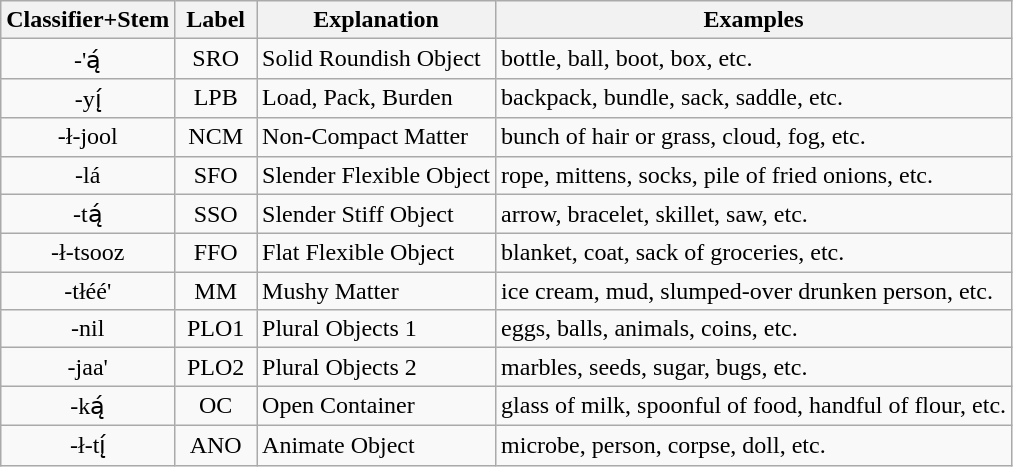<table class="wikitable">
<tr>
<th>Classifier+Stem</th>
<th> Label </th>
<th>Explanation</th>
<th>Examples</th>
</tr>
<tr>
<td align="center">-'ą́</td>
<td align="center">SRO</td>
<td>Solid Roundish Object</td>
<td>bottle, ball, boot, box, etc.</td>
</tr>
<tr>
<td align="center">-yį́</td>
<td align="center">LPB</td>
<td>Load, Pack, Burden</td>
<td>backpack, bundle, sack, saddle, etc.</td>
</tr>
<tr>
<td align="center">-ł-jool</td>
<td align="center">NCM</td>
<td>Non-Compact Matter</td>
<td>bunch of hair or grass, cloud, fog, etc.</td>
</tr>
<tr>
<td align="center">-lá</td>
<td align="center">SFO</td>
<td>Slender Flexible Object</td>
<td>rope, mittens, socks, pile of fried onions, etc.</td>
</tr>
<tr>
<td align="center">-tą́</td>
<td align="center">SSO</td>
<td>Slender Stiff Object</td>
<td>arrow, bracelet, skillet, saw, etc.</td>
</tr>
<tr>
<td align="center">-ł-tsooz</td>
<td align="center">FFO</td>
<td>Flat Flexible Object</td>
<td>blanket, coat, sack of groceries, etc.</td>
</tr>
<tr>
<td align="center">-tłéé'</td>
<td align="center">MM</td>
<td>Mushy Matter</td>
<td>ice cream, mud, slumped-over drunken person, etc.</td>
</tr>
<tr>
<td align="center">-nil</td>
<td align="center">PLO1</td>
<td>Plural Objects 1</td>
<td>eggs, balls, animals, coins, etc.</td>
</tr>
<tr>
<td align="center">-jaa'</td>
<td align="center">PLO2</td>
<td>Plural Objects 2</td>
<td>marbles, seeds, sugar, bugs, etc.</td>
</tr>
<tr>
<td align="center">-ką́</td>
<td align="center">OC</td>
<td>Open Container</td>
<td>glass of milk, spoonful of food, handful of flour, etc.</td>
</tr>
<tr>
<td align="center">-ł-tį́</td>
<td align="center">ANO</td>
<td>Animate Object</td>
<td>microbe, person, corpse, doll, etc.</td>
</tr>
</table>
